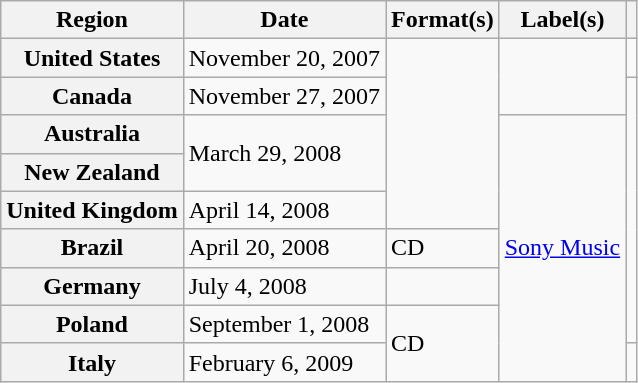<table class="wikitable sortable plainrowheaders">
<tr>
<th scope="col">Region</th>
<th scope="col">Date</th>
<th scope="col">Format(s)</th>
<th scope="col">Label(s)</th>
<th scope="col"></th>
</tr>
<tr>
<th scope="row">United States</th>
<td>November 20, 2007</td>
<td rowspan="5"></td>
<td rowspan="2"></td>
<td style="text-align:center;"></td>
</tr>
<tr>
<th scope="row">Canada</th>
<td>November 27, 2007</td>
<td rowspan="7" style="text-align:center;"></td>
</tr>
<tr>
<th scope="row">Australia</th>
<td rowspan="2">March 29, 2008</td>
<td rowspan="7" style="text-align:center;"><a href='#'>Sony Music</a></td>
</tr>
<tr>
<th scope="row">New Zealand</th>
</tr>
<tr>
<th scope="row">United Kingdom</th>
<td>April 14, 2008</td>
</tr>
<tr>
<th scope="row">Brazil</th>
<td>April 20, 2008</td>
<td>CD</td>
</tr>
<tr>
<th scope="row">Germany</th>
<td>July 4, 2008</td>
<td></td>
</tr>
<tr>
<th scope="row">Poland</th>
<td>September 1, 2008</td>
<td rowspan="2">CD</td>
</tr>
<tr>
<th scope="row">Italy</th>
<td>February 6, 2009</td>
<td style="text-align:center;"></td>
</tr>
</table>
